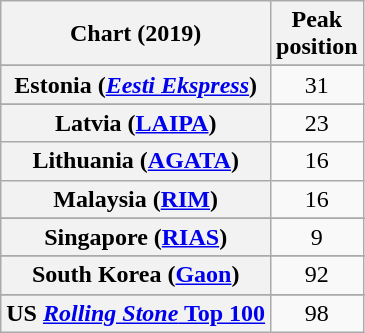<table class="wikitable sortable plainrowheaders" style="text-align:center">
<tr>
<th scope="col">Chart (2019)</th>
<th scope="col">Peak<br>position</th>
</tr>
<tr>
</tr>
<tr>
</tr>
<tr>
</tr>
<tr>
</tr>
<tr>
</tr>
<tr>
</tr>
<tr>
<th scope="row">Estonia (<em><a href='#'>Eesti Ekspress</a></em>)</th>
<td>31</td>
</tr>
<tr>
</tr>
<tr>
</tr>
<tr>
</tr>
<tr>
<th scope="row">Latvia (<a href='#'>LAIPA</a>)</th>
<td>23</td>
</tr>
<tr>
<th scope="row">Lithuania (<a href='#'>AGATA</a>)</th>
<td>16</td>
</tr>
<tr>
<th scope="row">Malaysia (<a href='#'>RIM</a>)</th>
<td>16</td>
</tr>
<tr>
</tr>
<tr>
</tr>
<tr>
</tr>
<tr>
<th scope="row">Singapore (<a href='#'>RIAS</a>)</th>
<td>9</td>
</tr>
<tr>
</tr>
<tr>
</tr>
<tr>
<th scope="row">South Korea (<a href='#'>Gaon</a>)</th>
<td>92</td>
</tr>
<tr>
</tr>
<tr>
</tr>
<tr>
</tr>
<tr>
</tr>
<tr>
</tr>
<tr>
<th scope="row">US <a href='#'><em>Rolling Stone</em> Top 100</a></th>
<td>98</td>
</tr>
</table>
